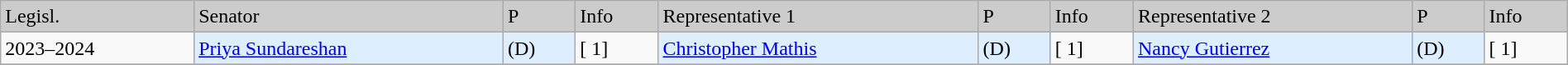<table class=wikitable width="100%" border="1">
<tr style="background-color:#cccccc;">
<td>Legisl.</td>
<td>Senator</td>
<td>P</td>
<td>Info</td>
<td>Representative 1</td>
<td>P</td>
<td>Info</td>
<td>Representative 2</td>
<td>P</td>
<td>Info</td>
</tr>
<tr>
<td>2023–2024</td>
<td style="background:#DDEEFF"><a href='#'>Priya Sundareshan</a></td>
<td style="background:#DDEEFF">(D)</td>
<td>[ 1]</td>
<td style="background:#DDEEFF" "><a href='#'>Christopher Mathis</a></td>
<td style="background:#DDEEFF">(D)</td>
<td>[ 1]</td>
<td style="background:#DDEEFF"><a href='#'>Nancy Gutierrez</a></td>
<td style="background:#DDEEFF">(D)</td>
<td>[ 1]</td>
</tr>
<tr>
</tr>
</table>
